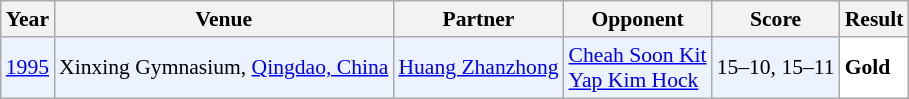<table class="sortable wikitable" style="font-size: 90%;">
<tr>
<th>Year</th>
<th>Venue</th>
<th>Partner</th>
<th>Opponent</th>
<th>Score</th>
<th>Result</th>
</tr>
<tr style="background:#ECF2FF">
<td align="center"><a href='#'>1995</a></td>
<td align="left">Xinxing Gymnasium, <a href='#'>Qingdao, China</a></td>
<td align="left"> <a href='#'>Huang Zhanzhong</a></td>
<td align="left"> <a href='#'>Cheah Soon Kit</a> <br>  <a href='#'>Yap Kim Hock</a></td>
<td align="left">15–10, 15–11</td>
<td style="text-align:left; background:white"> <strong>Gold</strong></td>
</tr>
</table>
